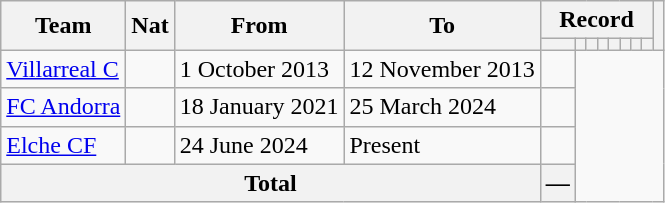<table class="wikitable" style="text-align: center">
<tr>
<th rowspan="2">Team</th>
<th rowspan="2">Nat</th>
<th rowspan="2">From</th>
<th rowspan="2">To</th>
<th colspan="8">Record</th>
<th rowspan=2></th>
</tr>
<tr>
<th></th>
<th></th>
<th></th>
<th></th>
<th></th>
<th></th>
<th></th>
<th></th>
</tr>
<tr>
<td align=left><a href='#'>Villarreal C</a></td>
<td></td>
<td align=left>1 October 2013</td>
<td align=left>12 November 2013<br></td>
<td></td>
</tr>
<tr>
<td align=left><a href='#'>FC Andorra</a></td>
<td></td>
<td align=left>18 January 2021</td>
<td align=left>25 March 2024<br></td>
<td></td>
</tr>
<tr>
<td align=left><a href='#'>Elche CF</a></td>
<td></td>
<td align=left>24 June 2024</td>
<td align=left>Present<br></td>
<td></td>
</tr>
<tr>
<th colspan="4">Total<br></th>
<th>—</th>
</tr>
</table>
